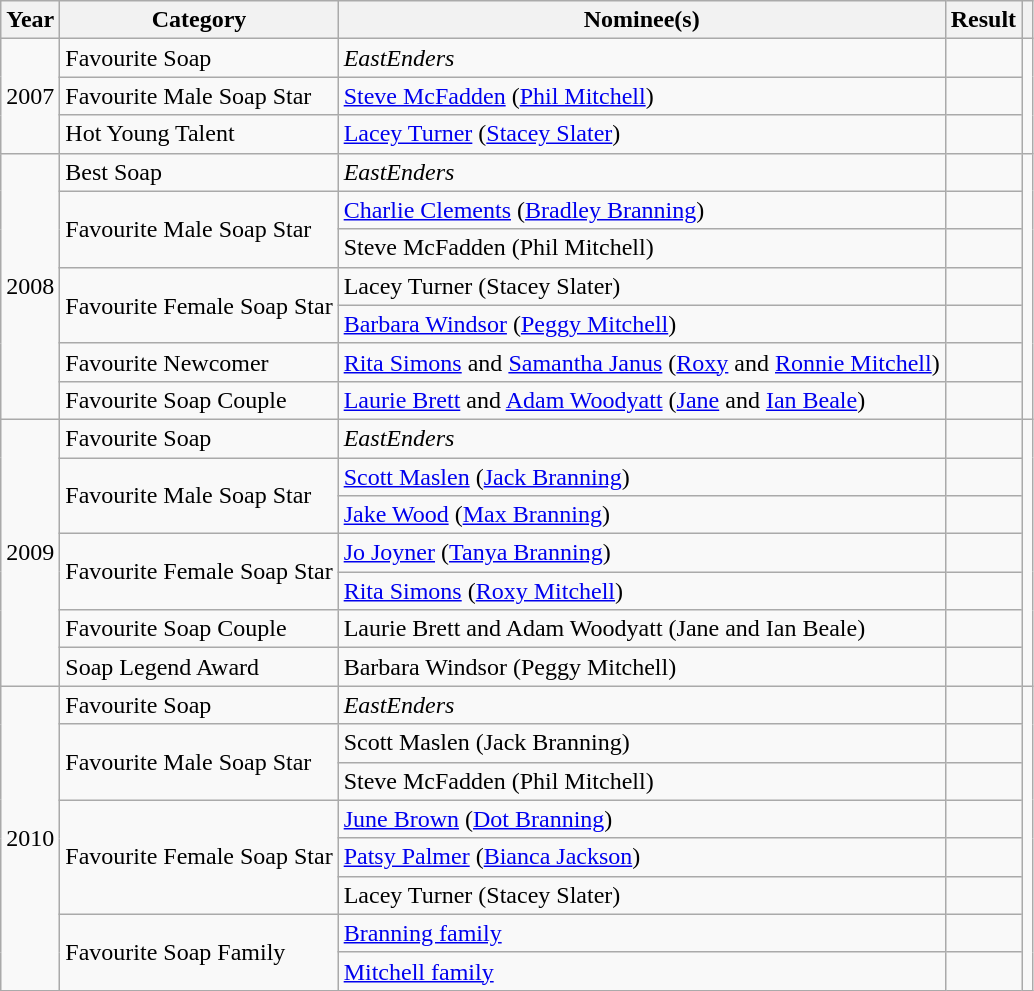<table class="wikitable">
<tr>
<th>Year</th>
<th>Category</th>
<th>Nominee(s)</th>
<th>Result</th>
<th></th>
</tr>
<tr>
<td rowspan="3">2007</td>
<td>Favourite Soap</td>
<td><em>EastEnders</em></td>
<td></td>
<td rowspan="3" align="center"></td>
</tr>
<tr>
<td>Favourite Male Soap Star</td>
<td><a href='#'>Steve McFadden</a> (<a href='#'>Phil Mitchell</a>)</td>
<td></td>
</tr>
<tr>
<td>Hot Young Talent</td>
<td><a href='#'>Lacey Turner</a> (<a href='#'>Stacey Slater</a>)</td>
<td></td>
</tr>
<tr>
<td rowspan="7">2008</td>
<td>Best Soap</td>
<td><em>EastEnders</em></td>
<td></td>
<td rowspan="7" align="center"><br><br><br><br><br></td>
</tr>
<tr>
<td rowspan = "2">Favourite Male Soap Star</td>
<td><a href='#'>Charlie Clements</a> (<a href='#'>Bradley Branning</a>)</td>
<td></td>
</tr>
<tr>
<td>Steve McFadden (Phil Mitchell)</td>
<td></td>
</tr>
<tr>
<td rowspan = "2">Favourite Female Soap Star</td>
<td>Lacey Turner (Stacey Slater)</td>
<td></td>
</tr>
<tr>
<td><a href='#'>Barbara Windsor</a> (<a href='#'>Peggy Mitchell</a>)</td>
<td></td>
</tr>
<tr>
<td>Favourite Newcomer</td>
<td><a href='#'>Rita Simons</a> and <a href='#'>Samantha Janus</a> (<a href='#'>Roxy</a> and <a href='#'>Ronnie Mitchell</a>)</td>
<td></td>
</tr>
<tr>
<td>Favourite Soap Couple</td>
<td><a href='#'>Laurie Brett</a> and <a href='#'>Adam Woodyatt</a> (<a href='#'>Jane</a> and <a href='#'>Ian Beale</a>)</td>
<td></td>
</tr>
<tr>
<td rowspan=7>2009</td>
<td>Favourite Soap</td>
<td><em>EastEnders</em></td>
<td></td>
<td rowspan="7" align="center"><br><br><br><br><br></td>
</tr>
<tr>
<td rowspan="2">Favourite Male Soap Star</td>
<td><a href='#'>Scott Maslen</a> (<a href='#'>Jack Branning</a>)</td>
<td></td>
</tr>
<tr>
<td><a href='#'>Jake Wood</a> (<a href='#'>Max Branning</a>)</td>
<td></td>
</tr>
<tr>
<td rowspan="2">Favourite Female Soap Star</td>
<td><a href='#'>Jo Joyner</a> (<a href='#'>Tanya Branning</a>)</td>
<td></td>
</tr>
<tr>
<td><a href='#'>Rita Simons</a> (<a href='#'>Roxy Mitchell</a>)</td>
<td></td>
</tr>
<tr>
<td>Favourite Soap Couple</td>
<td>Laurie Brett and Adam Woodyatt (Jane and Ian Beale)</td>
<td></td>
</tr>
<tr>
<td>Soap Legend Award</td>
<td>Barbara Windsor (Peggy Mitchell)</td>
<td></td>
</tr>
<tr>
<td rowspan=8>2010</td>
<td>Favourite Soap</td>
<td><em>EastEnders</em></td>
<td></td>
<td rowspan="8" align="center"><br><br><br></td>
</tr>
<tr>
<td rowspan="2">Favourite Male Soap Star</td>
<td>Scott Maslen (Jack Branning)</td>
<td></td>
</tr>
<tr>
<td>Steve McFadden (Phil Mitchell)</td>
<td></td>
</tr>
<tr>
<td rowspan="3">Favourite Female Soap Star</td>
<td><a href='#'>June Brown</a> (<a href='#'>Dot Branning</a>)</td>
<td></td>
</tr>
<tr>
<td><a href='#'>Patsy Palmer</a> (<a href='#'>Bianca Jackson</a>)</td>
<td></td>
</tr>
<tr>
<td>Lacey Turner (Stacey Slater)</td>
<td></td>
</tr>
<tr>
<td rowspan="2">Favourite Soap Family</td>
<td><a href='#'>Branning family</a></td>
<td></td>
</tr>
<tr>
<td><a href='#'>Mitchell family</a></td>
<td></td>
</tr>
</table>
